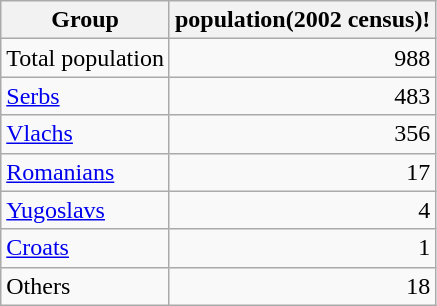<table class="wikitable" style="text-align:right">
<tr>
<th><strong>Group</strong></th>
<th><strong>population(2002 census)</strong>!</th>
</tr>
<tr>
<td>Total population</td>
<td>988</td>
</tr>
<tr>
<td align="left"><a href='#'>Serbs</a></td>
<td>483</td>
</tr>
<tr>
<td align="left"><a href='#'>Vlachs</a></td>
<td>356</td>
</tr>
<tr>
<td align="left"><a href='#'>Romanians</a></td>
<td>17</td>
</tr>
<tr>
<td align="left"><a href='#'>Yugoslavs</a></td>
<td>4</td>
</tr>
<tr>
<td align="left"><a href='#'>Croats</a></td>
<td>1</td>
</tr>
<tr>
<td align="left">Others</td>
<td>18</td>
</tr>
</table>
